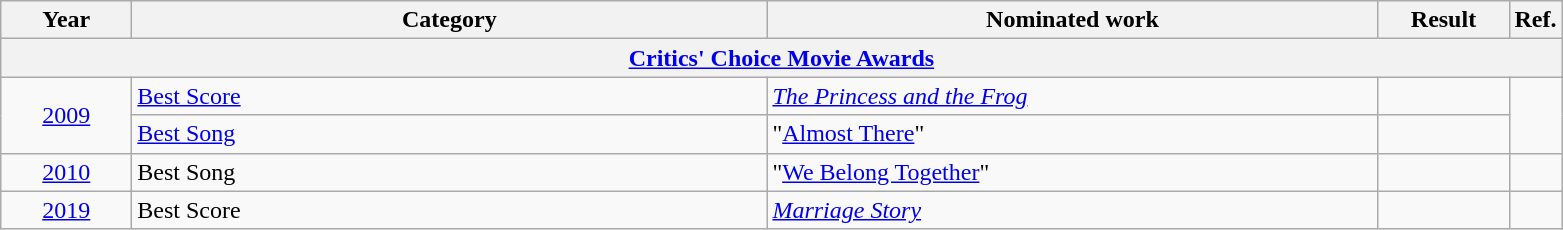<table class="wikitable">
<tr>
<th scope="col" style="width:5em;">Year</th>
<th scope="col" style="width:26em;">Category</th>
<th scope="col" style="width:25em;">Nominated work</th>
<th scope="col" style="width:5em;">Result</th>
<th>Ref.</th>
</tr>
<tr>
<th colspan="5"><a href='#'>Critics' Choice Movie Awards</a></th>
</tr>
<tr>
<td style="text-align:center;", rowspan="2"><a href='#'>2009</a></td>
<td><a href='#'>Best Score</a></td>
<td><em><a href='#'>The Princess and the Frog</a></em></td>
<td></td>
<td align="center" rowspan="2"></td>
</tr>
<tr>
<td><a href='#'>Best Song</a></td>
<td>"<a href='#'>Almost There</a>" </td>
<td></td>
</tr>
<tr>
<td style="text-align:center;"><a href='#'>2010</a></td>
<td>Best Song</td>
<td>"<a href='#'>We Belong Together</a>" </td>
<td></td>
<td align="center"></td>
</tr>
<tr>
<td style="text-align:center;"><a href='#'>2019</a></td>
<td>Best Score</td>
<td><em><a href='#'>Marriage Story</a></em></td>
<td></td>
<td align="center"></td>
</tr>
</table>
